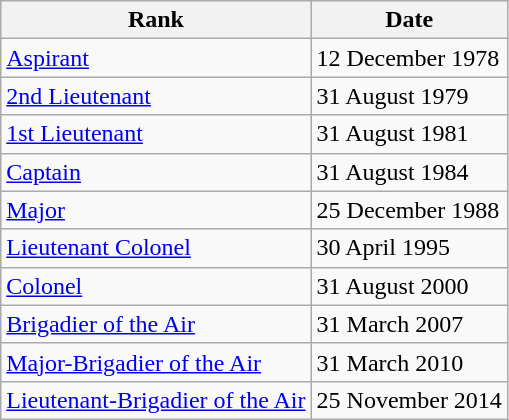<table class="wikitable">
<tr>
<th>Rank</th>
<th>Date</th>
</tr>
<tr>
<td> <a href='#'>Aspirant</a></td>
<td>12 December 1978</td>
</tr>
<tr>
<td> <a href='#'>2nd Lieutenant</a></td>
<td>31 August 1979</td>
</tr>
<tr>
<td> <a href='#'>1st Lieutenant</a></td>
<td>31 August 1981</td>
</tr>
<tr>
<td> <a href='#'>Captain</a></td>
<td>31 August 1984</td>
</tr>
<tr>
<td> <a href='#'>Major</a></td>
<td>25 December 1988</td>
</tr>
<tr>
<td> <a href='#'>Lieutenant Colonel</a></td>
<td>30 April 1995</td>
</tr>
<tr>
<td> <a href='#'>Colonel</a></td>
<td>31 August 2000</td>
</tr>
<tr>
<td> <a href='#'>Brigadier of the Air</a></td>
<td>31 March 2007</td>
</tr>
<tr>
<td> <a href='#'>Major-Brigadier of the Air</a></td>
<td>31 March 2010</td>
</tr>
<tr>
<td> <a href='#'>Lieutenant-Brigadier of the Air</a></td>
<td>25 November 2014</td>
</tr>
</table>
